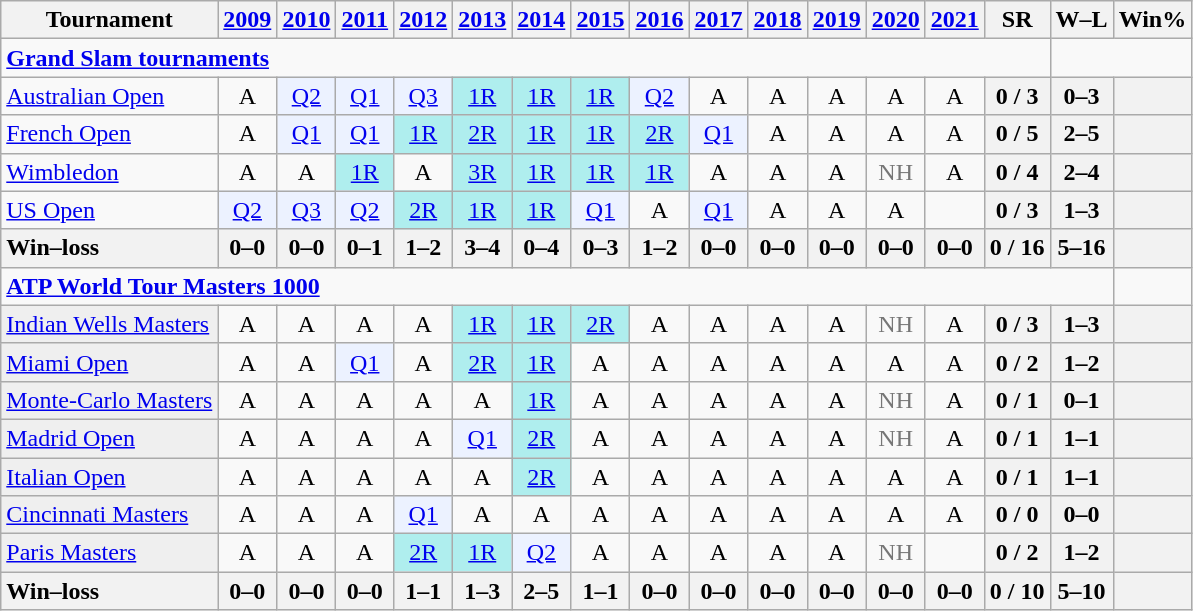<table class=wikitable style=text-align:center>
<tr>
<th>Tournament</th>
<th><a href='#'>2009</a></th>
<th><a href='#'>2010</a></th>
<th><a href='#'>2011</a></th>
<th><a href='#'>2012</a></th>
<th><a href='#'>2013</a></th>
<th><a href='#'>2014</a></th>
<th><a href='#'>2015</a></th>
<th><a href='#'>2016</a></th>
<th><a href='#'>2017</a></th>
<th><a href='#'>2018</a></th>
<th><a href='#'>2019</a></th>
<th><a href='#'>2020</a></th>
<th><a href='#'>2021</a></th>
<th>SR</th>
<th>W–L</th>
<th>Win%</th>
</tr>
<tr>
<td colspan=15 style=text-align:left><strong><a href='#'>Grand Slam tournaments</a></strong></td>
</tr>
<tr>
<td align=left><a href='#'>Australian Open</a></td>
<td>A</td>
<td bgcolor=ecf2ff><a href='#'>Q2</a></td>
<td bgcolor=ecf2ff><a href='#'>Q1</a></td>
<td bgcolor=ecf2ff><a href='#'>Q3</a></td>
<td bgcolor=afeeee><a href='#'>1R</a></td>
<td bgcolor=afeeee><a href='#'>1R</a></td>
<td bgcolor=afeeee><a href='#'>1R</a></td>
<td bgcolor=ecf2ff><a href='#'>Q2</a></td>
<td>A</td>
<td>A</td>
<td>A</td>
<td>A</td>
<td>A</td>
<th>0 / 3</th>
<th>0–3</th>
<th></th>
</tr>
<tr>
<td align=left><a href='#'>French Open</a></td>
<td>A</td>
<td bgcolor=ecf2ff><a href='#'>Q1</a></td>
<td bgcolor=ecf2ff><a href='#'>Q1</a></td>
<td bgcolor=afeeee><a href='#'>1R</a></td>
<td bgcolor=afeeee><a href='#'>2R</a></td>
<td bgcolor=afeeee><a href='#'>1R</a></td>
<td bgcolor=afeeee><a href='#'>1R</a></td>
<td bgcolor=afeeee><a href='#'>2R</a></td>
<td bgcolor=ecf2ff><a href='#'>Q1</a></td>
<td>A</td>
<td>A</td>
<td>A</td>
<td>A</td>
<th>0 / 5</th>
<th>2–5</th>
<th></th>
</tr>
<tr>
<td align=left><a href='#'>Wimbledon</a></td>
<td>A</td>
<td>A</td>
<td bgcolor=afeeee><a href='#'>1R</a></td>
<td>A</td>
<td bgcolor=afeeee><a href='#'>3R</a></td>
<td bgcolor=afeeee><a href='#'>1R</a></td>
<td bgcolor=afeeee><a href='#'>1R</a></td>
<td bgcolor=afeeee><a href='#'>1R</a></td>
<td>A</td>
<td>A</td>
<td>A</td>
<td style=color:#767676>NH</td>
<td>A</td>
<th>0 / 4</th>
<th>2–4</th>
<th></th>
</tr>
<tr>
<td align=left><a href='#'>US Open</a></td>
<td bgcolor=ecf2ff><a href='#'>Q2</a></td>
<td bgcolor=ecf2ff><a href='#'>Q3</a></td>
<td bgcolor=ecf2ff><a href='#'>Q2</a></td>
<td bgcolor=afeeee><a href='#'>2R</a></td>
<td bgcolor=afeeee><a href='#'>1R</a></td>
<td bgcolor=afeeee><a href='#'>1R</a></td>
<td bgcolor=ecf2ff><a href='#'>Q1</a></td>
<td>A</td>
<td bgcolor=ecf2ff><a href='#'>Q1</a></td>
<td>A</td>
<td>A</td>
<td>A</td>
<td></td>
<th>0 / 3</th>
<th>1–3</th>
<th></th>
</tr>
<tr>
<th style=text-align:left>Win–loss</th>
<th>0–0</th>
<th>0–0</th>
<th>0–1</th>
<th>1–2</th>
<th>3–4</th>
<th>0–4</th>
<th>0–3</th>
<th>1–2</th>
<th>0–0</th>
<th>0–0</th>
<th>0–0</th>
<th>0–0</th>
<th>0–0</th>
<th>0 / 16</th>
<th>5–16</th>
<th></th>
</tr>
<tr>
<td colspan="16" style="text-align:left;"><strong><a href='#'>ATP World Tour Masters 1000</a></strong></td>
</tr>
<tr>
<td style="background:#efefef; text-align:left;"><a href='#'>Indian Wells Masters</a></td>
<td>A</td>
<td>A</td>
<td>A</td>
<td>A</td>
<td bgcolor=afeeee><a href='#'>1R</a></td>
<td bgcolor=afeeee><a href='#'>1R</a></td>
<td bgcolor=afeeee><a href='#'>2R</a></td>
<td>A</td>
<td>A</td>
<td>A</td>
<td>A</td>
<td style=color:#767676>NH</td>
<td>A</td>
<th>0 / 3</th>
<th>1–3</th>
<th></th>
</tr>
<tr>
<td style="background:#efefef; text-align:left;"><a href='#'>Miami Open</a></td>
<td>A</td>
<td>A</td>
<td bgcolor=ecf2ff><a href='#'>Q1</a></td>
<td>A</td>
<td bgcolor=afeeee><a href='#'>2R</a></td>
<td bgcolor=afeeee><a href='#'>1R</a></td>
<td>A</td>
<td>A</td>
<td>A</td>
<td>A</td>
<td>A</td>
<td>A</td>
<td>A</td>
<th>0 / 2</th>
<th>1–2</th>
<th></th>
</tr>
<tr>
<td style="background:#efefef; text-align:left;"><a href='#'>Monte-Carlo Masters</a></td>
<td>A</td>
<td>A</td>
<td>A</td>
<td>A</td>
<td>A</td>
<td bgcolor=afeeee><a href='#'>1R</a></td>
<td>A</td>
<td>A</td>
<td>A</td>
<td>A</td>
<td>A</td>
<td style=color:#767676>NH</td>
<td>A</td>
<th>0 / 1</th>
<th>0–1</th>
<th></th>
</tr>
<tr>
<td style="background:#efefef; text-align:left;"><a href='#'>Madrid Open</a></td>
<td>A</td>
<td>A</td>
<td>A</td>
<td>A</td>
<td bgcolor=ecf2ff><a href='#'>Q1</a></td>
<td bgcolor=afeeee><a href='#'>2R</a></td>
<td>A</td>
<td>A</td>
<td>A</td>
<td>A</td>
<td>A</td>
<td style=color:#767676>NH</td>
<td>A</td>
<th>0 / 1</th>
<th>1–1</th>
<th></th>
</tr>
<tr>
<td style="background:#efefef; text-align:left;"><a href='#'>Italian Open</a></td>
<td>A</td>
<td>A</td>
<td>A</td>
<td>A</td>
<td>A</td>
<td bgcolor=afeeee><a href='#'>2R</a></td>
<td>A</td>
<td>A</td>
<td>A</td>
<td>A</td>
<td>A</td>
<td>A</td>
<td>A</td>
<th>0 / 1</th>
<th>1–1</th>
<th></th>
</tr>
<tr>
<td style="background:#efefef; text-align:left;"><a href='#'>Cincinnati Masters</a></td>
<td>A</td>
<td>A</td>
<td>A</td>
<td bgcolor=ecf2ff><a href='#'>Q1</a></td>
<td>A</td>
<td>A</td>
<td>A</td>
<td>A</td>
<td>A</td>
<td>A</td>
<td>A</td>
<td>A</td>
<td>A</td>
<th>0 / 0</th>
<th>0–0</th>
<th></th>
</tr>
<tr>
<td style="background:#efefef; text-align:left;"><a href='#'>Paris Masters</a></td>
<td>A</td>
<td>A</td>
<td>A</td>
<td bgcolor=afeeee><a href='#'>2R</a></td>
<td bgcolor=afeeee><a href='#'>1R</a></td>
<td bgcolor=ecf2ff><a href='#'>Q2</a></td>
<td>A</td>
<td>A</td>
<td>A</td>
<td>A</td>
<td>A</td>
<td style=color:#767676>NH</td>
<td></td>
<th>0 / 2</th>
<th>1–2</th>
<th></th>
</tr>
<tr>
<th style=text-align:left>Win–loss</th>
<th>0–0</th>
<th>0–0</th>
<th>0–0</th>
<th>1–1</th>
<th>1–3</th>
<th>2–5</th>
<th>1–1</th>
<th>0–0</th>
<th>0–0</th>
<th>0–0</th>
<th>0–0</th>
<th>0–0</th>
<th>0–0</th>
<th>0 / 10</th>
<th>5–10</th>
<th></th>
</tr>
</table>
